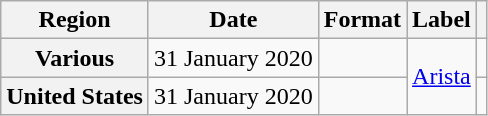<table class="wikitable plainrowheaders">
<tr>
<th scope="col">Region</th>
<th scope="col">Date</th>
<th scope="col">Format</th>
<th scope="col">Label</th>
<th scope="col"></th>
</tr>
<tr>
<th scope="row">Various</th>
<td>31 January 2020</td>
<td></td>
<td rowspan="2"><a href='#'>Arista</a></td>
<td></td>
</tr>
<tr>
<th scope="row">United States</th>
<td>31 January 2020</td>
<td></td>
<td></td>
</tr>
</table>
